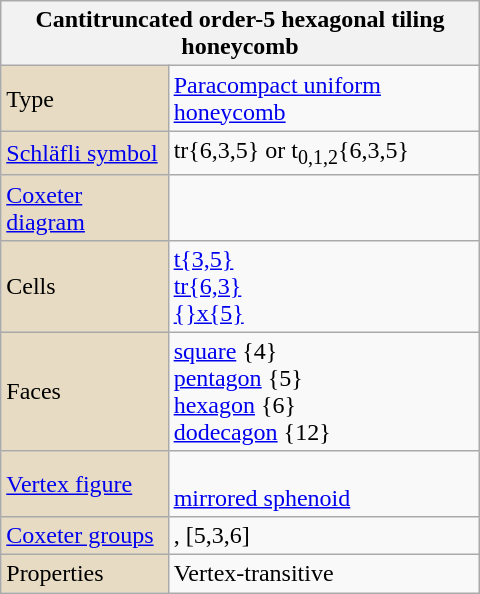<table class="wikitable" align="right" style="margin-left:10px" width="320">
<tr>
<th bgcolor=#e7dcc3 colspan=2>Cantitruncated order-5 hexagonal tiling honeycomb</th>
</tr>
<tr>
<td bgcolor=#e7dcc3>Type</td>
<td><a href='#'>Paracompact uniform honeycomb</a></td>
</tr>
<tr>
<td bgcolor=#e7dcc3><a href='#'>Schläfli symbol</a></td>
<td>tr{6,3,5} or t<sub>0,1,2</sub>{6,3,5}</td>
</tr>
<tr>
<td bgcolor=#e7dcc3><a href='#'>Coxeter diagram</a></td>
<td></td>
</tr>
<tr>
<td bgcolor=#e7dcc3>Cells</td>
<td><a href='#'>t{3,5}</a> <br><a href='#'>tr{6,3}</a> <br><a href='#'>{}x{5}</a> </td>
</tr>
<tr>
<td bgcolor=#e7dcc3>Faces</td>
<td><a href='#'>square</a> {4}<br><a href='#'>pentagon</a> {5}<br><a href='#'>hexagon</a> {6}<br><a href='#'>dodecagon</a> {12}</td>
</tr>
<tr>
<td bgcolor=#e7dcc3><a href='#'>Vertex figure</a></td>
<td><br><a href='#'>mirrored sphenoid</a></td>
</tr>
<tr>
<td bgcolor=#e7dcc3><a href='#'>Coxeter groups</a></td>
<td>, [5,3,6]</td>
</tr>
<tr>
<td bgcolor=#e7dcc3>Properties</td>
<td>Vertex-transitive</td>
</tr>
</table>
